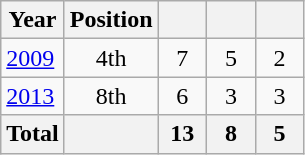<table class="wikitable" style="text-align: center;">
<tr>
<th>Year</th>
<th>Position</th>
<th width=25px></th>
<th width=25px></th>
<th width=25px></th>
</tr>
<tr>
<td style="text-align: left;"> <a href='#'>2009</a></td>
<td>4th</td>
<td>7</td>
<td>5</td>
<td>2</td>
</tr>
<tr>
<td style="text-align: left;"> <a href='#'>2013</a></td>
<td>8th</td>
<td>6</td>
<td>3</td>
<td>3</td>
</tr>
<tr>
<th>Total</th>
<th></th>
<th>13</th>
<th>8</th>
<th>5</th>
</tr>
</table>
